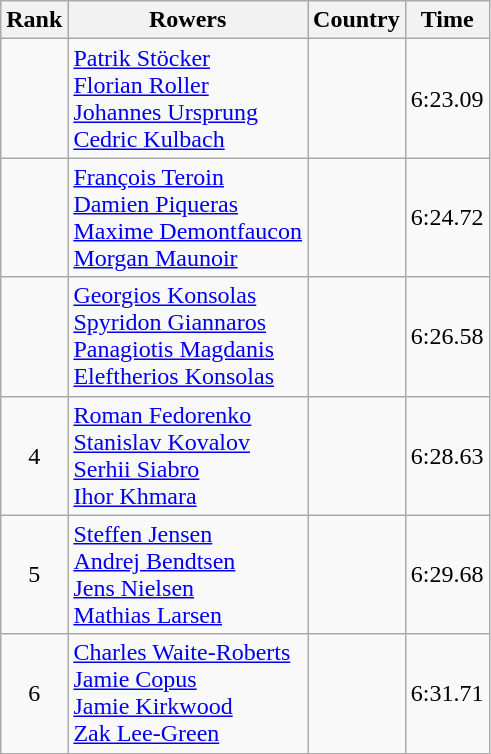<table class="wikitable" style="text-align:center">
<tr>
<th>Rank</th>
<th>Rowers</th>
<th>Country</th>
<th>Time</th>
</tr>
<tr>
<td></td>
<td align="left"><a href='#'>Patrik Stöcker</a><br><a href='#'>Florian Roller</a><br><a href='#'>Johannes Ursprung</a><br><a href='#'>Cedric Kulbach</a></td>
<td align="left"></td>
<td>6:23.09</td>
</tr>
<tr>
<td></td>
<td align="left"><a href='#'>François Teroin</a><br><a href='#'>Damien Piqueras</a><br><a href='#'>Maxime Demontfaucon</a><br><a href='#'>Morgan Maunoir</a></td>
<td align="left"></td>
<td>6:24.72</td>
</tr>
<tr>
<td></td>
<td align="left"><a href='#'>Georgios Konsolas</a><br><a href='#'>Spyridon Giannaros</a><br><a href='#'>Panagiotis Magdanis</a><br><a href='#'>Eleftherios Konsolas</a></td>
<td align="left"></td>
<td>6:26.58</td>
</tr>
<tr>
<td>4</td>
<td align="left"><a href='#'>Roman Fedorenko</a><br><a href='#'>Stanislav Kovalov</a><br><a href='#'>Serhii Siabro</a><br><a href='#'>Ihor Khmara</a></td>
<td align="left"></td>
<td>6:28.63</td>
</tr>
<tr>
<td>5</td>
<td align="left"><a href='#'>Steffen Jensen</a><br><a href='#'>Andrej Bendtsen</a><br><a href='#'>Jens Nielsen</a><br><a href='#'>Mathias Larsen</a></td>
<td align="left"></td>
<td>6:29.68</td>
</tr>
<tr>
<td>6</td>
<td align="left"><a href='#'>Charles Waite-Roberts</a><br><a href='#'>Jamie Copus</a><br><a href='#'>Jamie Kirkwood</a><br><a href='#'>Zak Lee-Green</a></td>
<td align="left"></td>
<td>6:31.71</td>
</tr>
</table>
